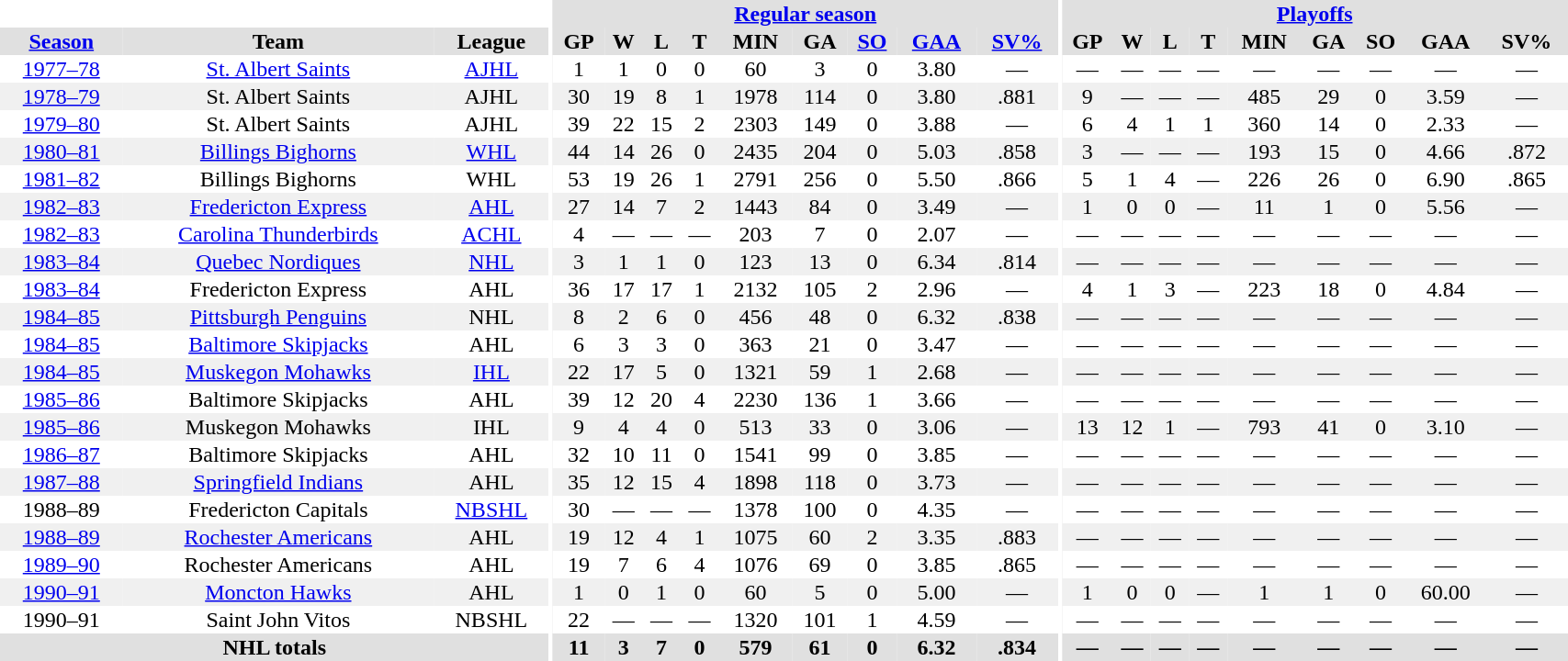<table border="0" cellpadding="1" cellspacing="0" style="width:90%; text-align:center;">
<tr bgcolor="#e0e0e0">
<th colspan="3" bgcolor="#ffffff"></th>
<th rowspan="99" bgcolor="#ffffff"></th>
<th colspan="9" bgcolor="#e0e0e0"><a href='#'>Regular season</a></th>
<th rowspan="99" bgcolor="#ffffff"></th>
<th colspan="9" bgcolor="#e0e0e0"><a href='#'>Playoffs</a></th>
</tr>
<tr bgcolor="#e0e0e0">
<th><a href='#'>Season</a></th>
<th>Team</th>
<th>League</th>
<th>GP</th>
<th>W</th>
<th>L</th>
<th>T</th>
<th>MIN</th>
<th>GA</th>
<th><a href='#'>SO</a></th>
<th><a href='#'>GAA</a></th>
<th><a href='#'>SV%</a></th>
<th>GP</th>
<th>W</th>
<th>L</th>
<th>T</th>
<th>MIN</th>
<th>GA</th>
<th>SO</th>
<th>GAA</th>
<th>SV%</th>
</tr>
<tr>
<td><a href='#'>1977–78</a></td>
<td><a href='#'>St. Albert Saints</a></td>
<td><a href='#'>AJHL</a></td>
<td>1</td>
<td>1</td>
<td>0</td>
<td>0</td>
<td>60</td>
<td>3</td>
<td>0</td>
<td>3.80</td>
<td>—</td>
<td>—</td>
<td>—</td>
<td>—</td>
<td>—</td>
<td>—</td>
<td>—</td>
<td>—</td>
<td>—</td>
<td>—</td>
</tr>
<tr bgcolor="#f0f0f0">
<td><a href='#'>1978–79</a></td>
<td>St. Albert Saints</td>
<td>AJHL</td>
<td>30</td>
<td>19</td>
<td>8</td>
<td>1</td>
<td>1978</td>
<td>114</td>
<td>0</td>
<td>3.80</td>
<td>.881</td>
<td>9</td>
<td>—</td>
<td>—</td>
<td>—</td>
<td>485</td>
<td>29</td>
<td>0</td>
<td>3.59</td>
<td>—</td>
</tr>
<tr>
<td><a href='#'>1979–80</a></td>
<td>St. Albert Saints</td>
<td>AJHL</td>
<td>39</td>
<td>22</td>
<td>15</td>
<td>2</td>
<td>2303</td>
<td>149</td>
<td>0</td>
<td>3.88</td>
<td>—</td>
<td>6</td>
<td>4</td>
<td>1</td>
<td>1</td>
<td>360</td>
<td>14</td>
<td>0</td>
<td>2.33</td>
<td>—</td>
</tr>
<tr bgcolor="#f0f0f0">
<td><a href='#'>1980–81</a></td>
<td><a href='#'>Billings Bighorns</a></td>
<td><a href='#'>WHL</a></td>
<td>44</td>
<td>14</td>
<td>26</td>
<td>0</td>
<td>2435</td>
<td>204</td>
<td>0</td>
<td>5.03</td>
<td>.858</td>
<td>3</td>
<td>—</td>
<td>—</td>
<td>—</td>
<td>193</td>
<td>15</td>
<td>0</td>
<td>4.66</td>
<td>.872</td>
</tr>
<tr>
<td><a href='#'>1981–82</a></td>
<td>Billings Bighorns</td>
<td>WHL</td>
<td>53</td>
<td>19</td>
<td>26</td>
<td>1</td>
<td>2791</td>
<td>256</td>
<td>0</td>
<td>5.50</td>
<td>.866</td>
<td>5</td>
<td>1</td>
<td>4</td>
<td>—</td>
<td>226</td>
<td>26</td>
<td>0</td>
<td>6.90</td>
<td>.865</td>
</tr>
<tr bgcolor="#f0f0f0">
<td><a href='#'>1982–83</a></td>
<td><a href='#'>Fredericton Express</a></td>
<td><a href='#'>AHL</a></td>
<td>27</td>
<td>14</td>
<td>7</td>
<td>2</td>
<td>1443</td>
<td>84</td>
<td>0</td>
<td>3.49</td>
<td>—</td>
<td>1</td>
<td>0</td>
<td>0</td>
<td>—</td>
<td>11</td>
<td>1</td>
<td>0</td>
<td>5.56</td>
<td>—</td>
</tr>
<tr>
<td><a href='#'>1982–83</a></td>
<td><a href='#'>Carolina Thunderbirds</a></td>
<td><a href='#'>ACHL</a></td>
<td>4</td>
<td>—</td>
<td>—</td>
<td>—</td>
<td>203</td>
<td>7</td>
<td>0</td>
<td>2.07</td>
<td>—</td>
<td>—</td>
<td>—</td>
<td>—</td>
<td>—</td>
<td>—</td>
<td>—</td>
<td>—</td>
<td>—</td>
<td>—</td>
</tr>
<tr bgcolor="#f0f0f0">
<td><a href='#'>1983–84</a></td>
<td><a href='#'>Quebec Nordiques</a></td>
<td><a href='#'>NHL</a></td>
<td>3</td>
<td>1</td>
<td>1</td>
<td>0</td>
<td>123</td>
<td>13</td>
<td>0</td>
<td>6.34</td>
<td>.814</td>
<td>—</td>
<td>—</td>
<td>—</td>
<td>—</td>
<td>—</td>
<td>—</td>
<td>—</td>
<td>—</td>
<td>—</td>
</tr>
<tr>
<td><a href='#'>1983–84</a></td>
<td>Fredericton Express</td>
<td>AHL</td>
<td>36</td>
<td>17</td>
<td>17</td>
<td>1</td>
<td>2132</td>
<td>105</td>
<td>2</td>
<td>2.96</td>
<td>—</td>
<td>4</td>
<td>1</td>
<td>3</td>
<td>—</td>
<td>223</td>
<td>18</td>
<td>0</td>
<td>4.84</td>
<td>—</td>
</tr>
<tr bgcolor="#f0f0f0">
<td><a href='#'>1984–85</a></td>
<td><a href='#'>Pittsburgh Penguins</a></td>
<td>NHL</td>
<td>8</td>
<td>2</td>
<td>6</td>
<td>0</td>
<td>456</td>
<td>48</td>
<td>0</td>
<td>6.32</td>
<td>.838</td>
<td>—</td>
<td>—</td>
<td>—</td>
<td>—</td>
<td>—</td>
<td>—</td>
<td>—</td>
<td>—</td>
<td>—</td>
</tr>
<tr>
<td><a href='#'>1984–85</a></td>
<td><a href='#'>Baltimore Skipjacks</a></td>
<td>AHL</td>
<td>6</td>
<td>3</td>
<td>3</td>
<td>0</td>
<td>363</td>
<td>21</td>
<td>0</td>
<td>3.47</td>
<td>—</td>
<td>—</td>
<td>—</td>
<td>—</td>
<td>—</td>
<td>—</td>
<td>—</td>
<td>—</td>
<td>—</td>
<td>—</td>
</tr>
<tr bgcolor="#f0f0f0">
<td><a href='#'>1984–85</a></td>
<td><a href='#'>Muskegon Mohawks</a></td>
<td><a href='#'>IHL</a></td>
<td>22</td>
<td>17</td>
<td>5</td>
<td>0</td>
<td>1321</td>
<td>59</td>
<td>1</td>
<td>2.68</td>
<td>—</td>
<td>—</td>
<td>—</td>
<td>—</td>
<td>—</td>
<td>—</td>
<td>—</td>
<td>—</td>
<td>—</td>
<td>—</td>
</tr>
<tr>
<td><a href='#'>1985–86</a></td>
<td>Baltimore Skipjacks</td>
<td>AHL</td>
<td>39</td>
<td>12</td>
<td>20</td>
<td>4</td>
<td>2230</td>
<td>136</td>
<td>1</td>
<td>3.66</td>
<td>—</td>
<td>—</td>
<td>—</td>
<td>—</td>
<td>—</td>
<td>—</td>
<td>—</td>
<td>—</td>
<td>—</td>
<td>—</td>
</tr>
<tr bgcolor="#f0f0f0">
<td><a href='#'>1985–86</a></td>
<td>Muskegon Mohawks</td>
<td>IHL</td>
<td>9</td>
<td>4</td>
<td>4</td>
<td>0</td>
<td>513</td>
<td>33</td>
<td>0</td>
<td>3.06</td>
<td>—</td>
<td>13</td>
<td>12</td>
<td>1</td>
<td>—</td>
<td>793</td>
<td>41</td>
<td>0</td>
<td>3.10</td>
<td>—</td>
</tr>
<tr>
<td><a href='#'>1986–87</a></td>
<td>Baltimore Skipjacks</td>
<td>AHL</td>
<td>32</td>
<td>10</td>
<td>11</td>
<td>0</td>
<td>1541</td>
<td>99</td>
<td>0</td>
<td>3.85</td>
<td>—</td>
<td>—</td>
<td>—</td>
<td>—</td>
<td>—</td>
<td>—</td>
<td>—</td>
<td>—</td>
<td>—</td>
<td>—</td>
</tr>
<tr bgcolor="#f0f0f0">
<td><a href='#'>1987–88</a></td>
<td><a href='#'>Springfield Indians</a></td>
<td>AHL</td>
<td>35</td>
<td>12</td>
<td>15</td>
<td>4</td>
<td>1898</td>
<td>118</td>
<td>0</td>
<td>3.73</td>
<td>—</td>
<td>—</td>
<td>—</td>
<td>—</td>
<td>—</td>
<td>—</td>
<td>—</td>
<td>—</td>
<td>—</td>
<td>—</td>
</tr>
<tr>
<td>1988–89</td>
<td>Fredericton Capitals</td>
<td><a href='#'>NBSHL</a></td>
<td>30</td>
<td>—</td>
<td>—</td>
<td>—</td>
<td>1378</td>
<td>100</td>
<td>0</td>
<td>4.35</td>
<td>—</td>
<td>—</td>
<td>—</td>
<td>—</td>
<td>—</td>
<td>—</td>
<td>—</td>
<td>—</td>
<td>—</td>
<td>—</td>
</tr>
<tr bgcolor="#f0f0f0">
<td><a href='#'>1988–89</a></td>
<td><a href='#'>Rochester Americans</a></td>
<td>AHL</td>
<td>19</td>
<td>12</td>
<td>4</td>
<td>1</td>
<td>1075</td>
<td>60</td>
<td>2</td>
<td>3.35</td>
<td>.883</td>
<td>—</td>
<td>—</td>
<td>—</td>
<td>—</td>
<td>—</td>
<td>—</td>
<td>—</td>
<td>—</td>
<td>—</td>
</tr>
<tr>
<td><a href='#'>1989–90</a></td>
<td>Rochester Americans</td>
<td>AHL</td>
<td>19</td>
<td>7</td>
<td>6</td>
<td>4</td>
<td>1076</td>
<td>69</td>
<td>0</td>
<td>3.85</td>
<td>.865</td>
<td>—</td>
<td>—</td>
<td>—</td>
<td>—</td>
<td>—</td>
<td>—</td>
<td>—</td>
<td>—</td>
<td>—</td>
</tr>
<tr bgcolor="#f0f0f0">
<td><a href='#'>1990–91</a></td>
<td><a href='#'>Moncton Hawks</a></td>
<td>AHL</td>
<td>1</td>
<td>0</td>
<td>1</td>
<td>0</td>
<td>60</td>
<td>5</td>
<td>0</td>
<td>5.00</td>
<td>—</td>
<td>1</td>
<td>0</td>
<td>0</td>
<td>—</td>
<td>1</td>
<td>1</td>
<td>0</td>
<td>60.00</td>
<td>—</td>
</tr>
<tr>
<td>1990–91</td>
<td>Saint John Vitos</td>
<td>NBSHL</td>
<td>22</td>
<td>—</td>
<td>—</td>
<td>—</td>
<td>1320</td>
<td>101</td>
<td>1</td>
<td>4.59</td>
<td>—</td>
<td>—</td>
<td>—</td>
<td>—</td>
<td>—</td>
<td>—</td>
<td>—</td>
<td>—</td>
<td>—</td>
<td>—</td>
</tr>
<tr bgcolor="#e0e0e0">
<th colspan=3>NHL totals</th>
<th>11</th>
<th>3</th>
<th>7</th>
<th>0</th>
<th>579</th>
<th>61</th>
<th>0</th>
<th>6.32</th>
<th>.834</th>
<th>—</th>
<th>—</th>
<th>—</th>
<th>—</th>
<th>—</th>
<th>—</th>
<th>—</th>
<th>—</th>
<th>—</th>
</tr>
</table>
